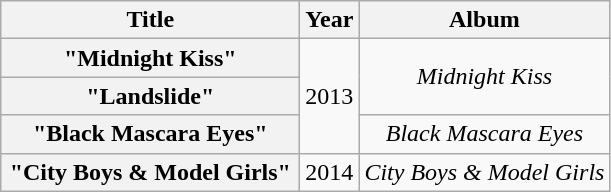<table class="wikitable plainrowheaders" style="text-align:center;" border="1">
<tr>
<th scope="col" style="width:12em;">Title</th>
<th scope="col">Year</th>
<th scope="col">Album</th>
</tr>
<tr>
<th scope="row">"Midnight Kiss"</th>
<td rowspan="3">2013</td>
<td rowspan="2"><em>Midnight Kiss</em></td>
</tr>
<tr>
<th scope="row">"Landslide"</th>
</tr>
<tr>
<th scope="row">"Black Mascara Eyes"</th>
<td><em>Black Mascara Eyes</em></td>
</tr>
<tr>
<th scope="row">"City Boys & Model Girls"</th>
<td>2014</td>
<td><em>City Boys & Model Girls</em></td>
</tr>
</table>
